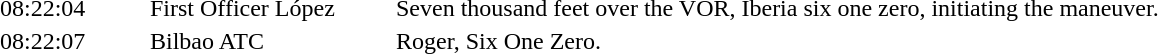<table align="center" style="border:none;" cellpadding="1">
<tr>
<th style="width:6.0em;"></th>
<th style="width:10.0em;"></th>
<th style="width:37.0em;"></th>
</tr>
<tr style="vertical-align:top;">
<td>08:22:04</td>
<td>First Officer López</td>
<td>Seven thousand feet over the VOR, Iberia six one zero, initiating the maneuver.</td>
</tr>
<tr style="vertical-align:top;">
<td>08:22:07</td>
<td>Bilbao ATC</td>
<td>Roger, Six One Zero.</td>
</tr>
</table>
